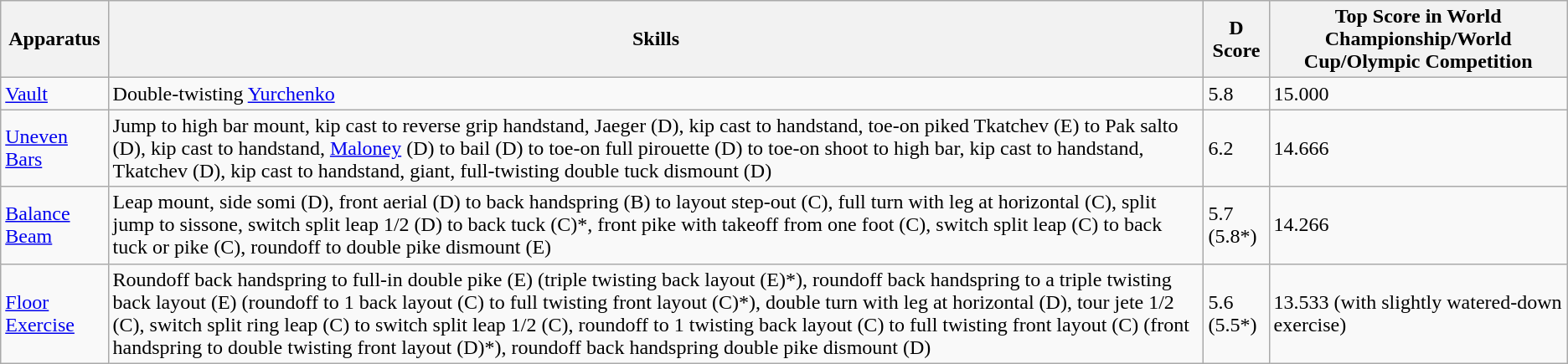<table class="wikitable">
<tr>
<th>Apparatus</th>
<th>Skills</th>
<th>D Score</th>
<th>Top Score in World Championship/World Cup/Olympic Competition</th>
</tr>
<tr>
<td><a href='#'>Vault</a></td>
<td>Double-twisting <a href='#'>Yurchenko</a></td>
<td>5.8</td>
<td>15.000</td>
</tr>
<tr>
<td><a href='#'>Uneven Bars</a></td>
<td>Jump to high bar mount, kip cast to reverse grip handstand, Jaeger (D), kip cast to handstand, toe-on piked Tkatchev (E) to Pak salto (D), kip cast to handstand, <a href='#'>Maloney</a> (D) to bail (D) to toe-on full pirouette (D) to toe-on shoot to high bar, kip cast to handstand, Tkatchev (D), kip cast to handstand, giant, full-twisting double tuck dismount (D)</td>
<td>6.2</td>
<td>14.666</td>
</tr>
<tr>
<td><a href='#'>Balance Beam</a></td>
<td>Leap mount, side somi (D), front aerial (D) to back handspring (B) to layout step-out (C), full turn with leg at horizontal (C), split jump to sissone, switch split leap 1/2 (D) to back tuck (C)*, front pike with takeoff from one foot (C), switch split leap (C) to back tuck or pike (C), roundoff to double pike dismount (E)</td>
<td>5.7 (5.8*)</td>
<td>14.266</td>
</tr>
<tr>
<td><a href='#'>Floor Exercise</a></td>
<td>Roundoff back handspring to full-in double pike (E) (triple twisting back layout (E)*), roundoff back handspring to a triple twisting back layout (E) (roundoff to 1 back layout (C) to full twisting front layout (C)*), double turn with leg at horizontal (D), tour jete 1/2 (C), switch split ring leap (C) to switch split leap 1/2 (C), roundoff to 1 twisting back layout (C) to full twisting front layout (C) (front handspring to double twisting front layout (D)*), roundoff back handspring double pike dismount (D)</td>
<td>5.6  (5.5*)</td>
<td>13.533 (with slightly watered-down exercise)</td>
</tr>
</table>
